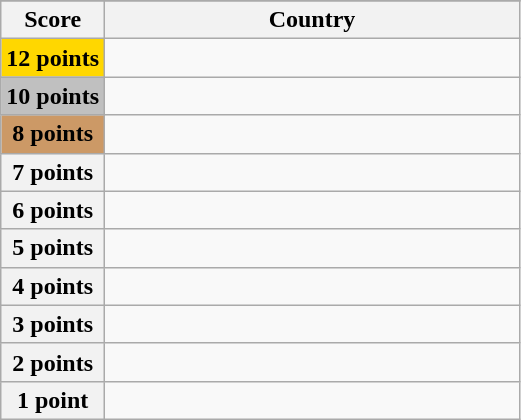<table class="wikitable">
<tr>
</tr>
<tr>
<th scope="col" width="20%">Score</th>
<th scope="col">Country</th>
</tr>
<tr>
<th scope="row" style="background:gold">12 points</th>
<td></td>
</tr>
<tr>
<th scope="row" style="background:silver">10 points</th>
<td></td>
</tr>
<tr>
<th scope="row" style="background:#CC9966">8 points</th>
<td></td>
</tr>
<tr>
<th scope="row">7 points</th>
<td></td>
</tr>
<tr>
<th scope="row">6 points</th>
<td></td>
</tr>
<tr>
<th scope="row">5 points</th>
<td></td>
</tr>
<tr>
<th scope="row">4 points</th>
<td></td>
</tr>
<tr>
<th scope="row">3 points</th>
<td></td>
</tr>
<tr>
<th scope="row">2 points</th>
<td></td>
</tr>
<tr>
<th scope="row">1 point</th>
<td></td>
</tr>
</table>
